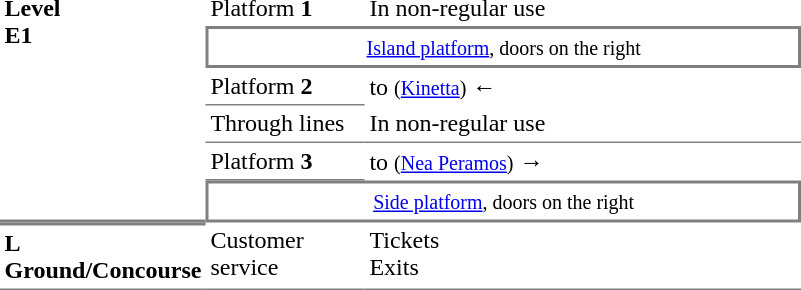<table border=0 cellspacing=0 cellpadding=3>
<tr>
<td style="border-bottom:solid 2px gray;" rowspan=6 valign=top><strong>Level<br>Ε1</strong></td>
<td>Platform <strong>1</strong></td>
<td>In non-regular use</td>
</tr>
<tr>
<td style="border-top:solid 2px gray;border-right:solid 2px gray;border-left:solid 2px gray;border-bottom:solid 2px gray;text-align:center;" colspan=2><small><a href='#'>Island platform</a>, doors on the right</small></td>
</tr>
<tr>
<td style="border-bottom:solid 1px gray;">Platform <strong>2</strong></td>
<td> to  <small>(<a href='#'>Kinetta</a>)</small> ←</td>
</tr>
<tr>
<td style="border-bottom:solid 1px gray;">Through lines</td>
<td style="border-bottom:solid 1px gray;">In non-regular use</td>
</tr>
<tr>
<td style="border-bottom:solid 1px gray;">Platform <strong>3</strong></td>
<td> to  <small>(<a href='#'>Nea Peramos</a>)</small> →</td>
</tr>
<tr>
<td style="border-top:solid 2px gray;border-right:solid 2px gray;border-left:solid 2px gray;border-bottom:solid 2px gray;text-align:center;" colspan=2><small><a href='#'>Side platform</a>, doors on the right</small></td>
</tr>
<tr>
<td style="border-bottom:solid 1px gray;border-top:solid 2px gray;" width=50 valign=top><strong>L<br>Ground/Concourse</strong></td>
<td style="border-top:solid 0 gray;border-bottom:solid 1px gray;" width=100 valign=top>Customer service</td>
<td style="border-top:solid 0 gray;border-bottom:solid 1px gray;" width=285 valign=top>Tickets<br>Exits</td>
</tr>
<tr>
</tr>
</table>
